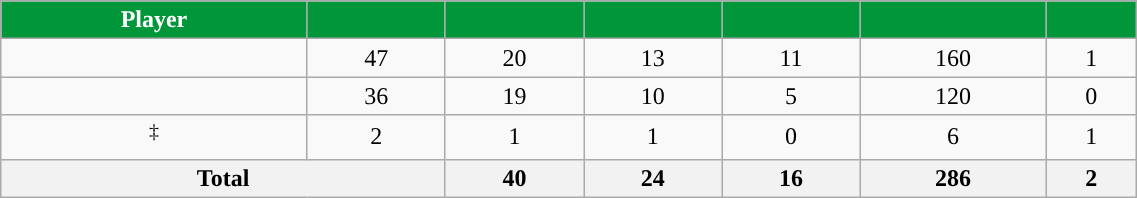<table class="wikitable sortable" style="width:60%; text-align:center;">
<tr>
<th style="color:white; background:#009639; ">Player</th>
<th style="color:white; background:#009639; "></th>
<th style="color:white; background:#009639; "></th>
<th style="color:white; background:#009639; "></th>
<th style="color:white; background:#009639; "></th>
<th style="color:white; background:#009639; "></th>
<th style="color:white; background:#009639; "></th>
</tr>
<tr>
<td></td>
<td>47</td>
<td>20</td>
<td>13</td>
<td>11</td>
<td>160</td>
<td>1</td>
</tr>
<tr>
<td></td>
<td>36</td>
<td>19</td>
<td>10</td>
<td>5</td>
<td>120</td>
<td>0</td>
</tr>
<tr>
<td><sup>‡</sup></td>
<td>2</td>
<td>1</td>
<td>1</td>
<td>0</td>
<td>6</td>
<td>1</td>
</tr>
<tr class="sortbottom">
<th colspan=2>Total</th>
<th>40</th>
<th>24</th>
<th>16</th>
<th>286</th>
<th>2</th>
</tr>
</table>
